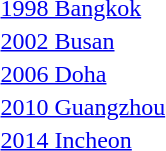<table>
<tr>
<td><a href='#'>1998 Bangkok</a></td>
<td></td>
<td></td>
<td></td>
</tr>
<tr>
<td><a href='#'>2002 Busan</a></td>
<td></td>
<td></td>
<td></td>
</tr>
<tr>
<td><a href='#'>2006 Doha</a></td>
<td></td>
<td></td>
<td></td>
</tr>
<tr>
<td><a href='#'>2010 Guangzhou</a></td>
<td></td>
<td></td>
<td></td>
</tr>
<tr>
<td><a href='#'>2014 Incheon</a></td>
<td></td>
<td></td>
<td></td>
</tr>
</table>
